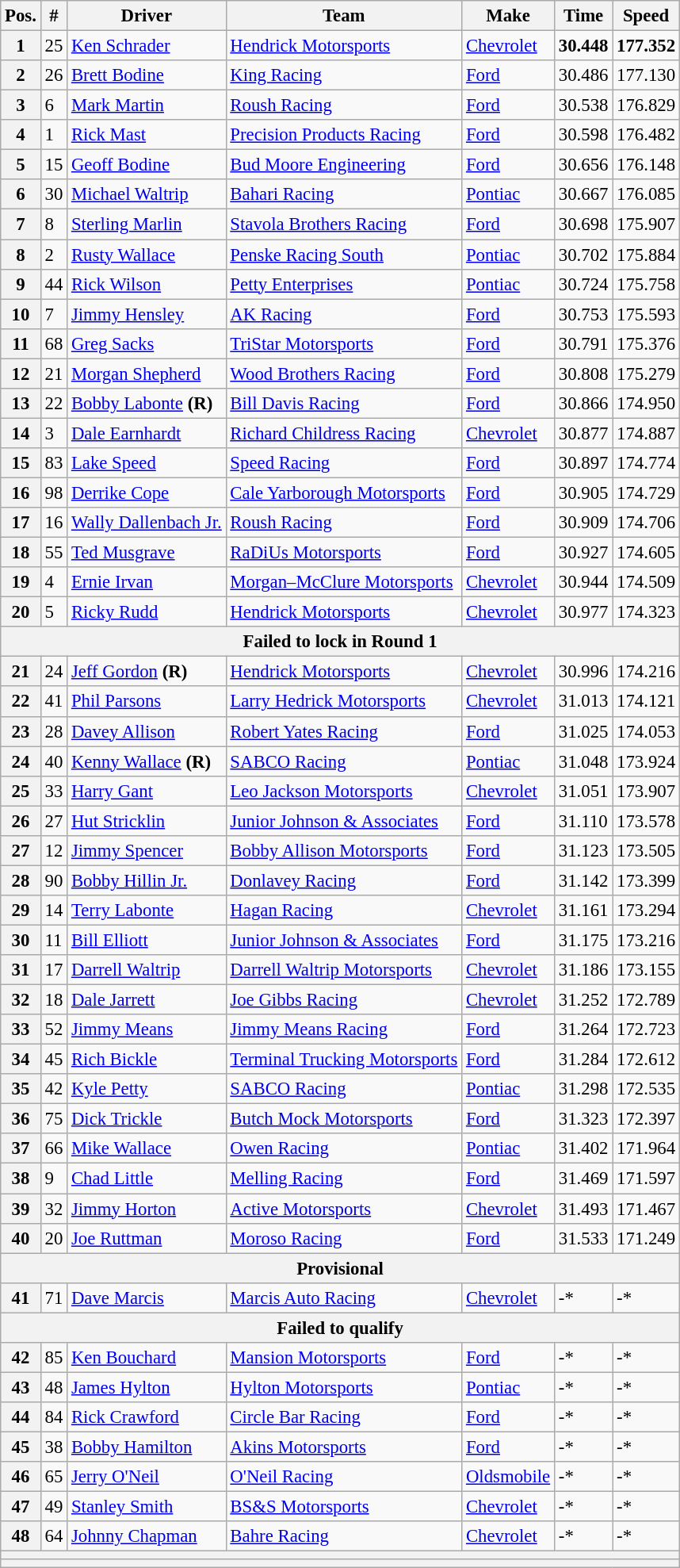<table class="wikitable" style="font-size:95%">
<tr>
<th>Pos.</th>
<th>#</th>
<th>Driver</th>
<th>Team</th>
<th>Make</th>
<th>Time</th>
<th>Speed</th>
</tr>
<tr>
<th>1</th>
<td>25</td>
<td><a href='#'>Ken Schrader</a></td>
<td><a href='#'>Hendrick Motorsports</a></td>
<td><a href='#'>Chevrolet</a></td>
<td><strong>30.448</strong></td>
<td><strong>177.352</strong></td>
</tr>
<tr>
<th>2</th>
<td>26</td>
<td><a href='#'>Brett Bodine</a></td>
<td><a href='#'>King Racing</a></td>
<td><a href='#'>Ford</a></td>
<td>30.486</td>
<td>177.130</td>
</tr>
<tr>
<th>3</th>
<td>6</td>
<td><a href='#'>Mark Martin</a></td>
<td><a href='#'>Roush Racing</a></td>
<td><a href='#'>Ford</a></td>
<td>30.538</td>
<td>176.829</td>
</tr>
<tr>
<th>4</th>
<td>1</td>
<td><a href='#'>Rick Mast</a></td>
<td><a href='#'>Precision Products Racing</a></td>
<td><a href='#'>Ford</a></td>
<td>30.598</td>
<td>176.482</td>
</tr>
<tr>
<th>5</th>
<td>15</td>
<td><a href='#'>Geoff Bodine</a></td>
<td><a href='#'>Bud Moore Engineering</a></td>
<td><a href='#'>Ford</a></td>
<td>30.656</td>
<td>176.148</td>
</tr>
<tr>
<th>6</th>
<td>30</td>
<td><a href='#'>Michael Waltrip</a></td>
<td><a href='#'>Bahari Racing</a></td>
<td><a href='#'>Pontiac</a></td>
<td>30.667</td>
<td>176.085</td>
</tr>
<tr>
<th>7</th>
<td>8</td>
<td><a href='#'>Sterling Marlin</a></td>
<td><a href='#'>Stavola Brothers Racing</a></td>
<td><a href='#'>Ford</a></td>
<td>30.698</td>
<td>175.907</td>
</tr>
<tr>
<th>8</th>
<td>2</td>
<td><a href='#'>Rusty Wallace</a></td>
<td><a href='#'>Penske Racing South</a></td>
<td><a href='#'>Pontiac</a></td>
<td>30.702</td>
<td>175.884</td>
</tr>
<tr>
<th>9</th>
<td>44</td>
<td><a href='#'>Rick Wilson</a></td>
<td><a href='#'>Petty Enterprises</a></td>
<td><a href='#'>Pontiac</a></td>
<td>30.724</td>
<td>175.758</td>
</tr>
<tr>
<th>10</th>
<td>7</td>
<td><a href='#'>Jimmy Hensley</a></td>
<td><a href='#'>AK Racing</a></td>
<td><a href='#'>Ford</a></td>
<td>30.753</td>
<td>175.593</td>
</tr>
<tr>
<th>11</th>
<td>68</td>
<td><a href='#'>Greg Sacks</a></td>
<td><a href='#'>TriStar Motorsports</a></td>
<td><a href='#'>Ford</a></td>
<td>30.791</td>
<td>175.376</td>
</tr>
<tr>
<th>12</th>
<td>21</td>
<td><a href='#'>Morgan Shepherd</a></td>
<td><a href='#'>Wood Brothers Racing</a></td>
<td><a href='#'>Ford</a></td>
<td>30.808</td>
<td>175.279</td>
</tr>
<tr>
<th>13</th>
<td>22</td>
<td><a href='#'>Bobby Labonte</a> <strong>(R)</strong></td>
<td><a href='#'>Bill Davis Racing</a></td>
<td><a href='#'>Ford</a></td>
<td>30.866</td>
<td>174.950</td>
</tr>
<tr>
<th>14</th>
<td>3</td>
<td><a href='#'>Dale Earnhardt</a></td>
<td><a href='#'>Richard Childress Racing</a></td>
<td><a href='#'>Chevrolet</a></td>
<td>30.877</td>
<td>174.887</td>
</tr>
<tr>
<th>15</th>
<td>83</td>
<td><a href='#'>Lake Speed</a></td>
<td><a href='#'>Speed Racing</a></td>
<td><a href='#'>Ford</a></td>
<td>30.897</td>
<td>174.774</td>
</tr>
<tr>
<th>16</th>
<td>98</td>
<td><a href='#'>Derrike Cope</a></td>
<td><a href='#'>Cale Yarborough Motorsports</a></td>
<td><a href='#'>Ford</a></td>
<td>30.905</td>
<td>174.729</td>
</tr>
<tr>
<th>17</th>
<td>16</td>
<td><a href='#'>Wally Dallenbach Jr.</a></td>
<td><a href='#'>Roush Racing</a></td>
<td><a href='#'>Ford</a></td>
<td>30.909</td>
<td>174.706</td>
</tr>
<tr>
<th>18</th>
<td>55</td>
<td><a href='#'>Ted Musgrave</a></td>
<td><a href='#'>RaDiUs Motorsports</a></td>
<td><a href='#'>Ford</a></td>
<td>30.927</td>
<td>174.605</td>
</tr>
<tr>
<th>19</th>
<td>4</td>
<td><a href='#'>Ernie Irvan</a></td>
<td><a href='#'>Morgan–McClure Motorsports</a></td>
<td><a href='#'>Chevrolet</a></td>
<td>30.944</td>
<td>174.509</td>
</tr>
<tr>
<th>20</th>
<td>5</td>
<td><a href='#'>Ricky Rudd</a></td>
<td><a href='#'>Hendrick Motorsports</a></td>
<td><a href='#'>Chevrolet</a></td>
<td>30.977</td>
<td>174.323</td>
</tr>
<tr>
<th colspan="7">Failed to lock in Round 1</th>
</tr>
<tr>
<th>21</th>
<td>24</td>
<td><a href='#'>Jeff Gordon</a> <strong>(R)</strong></td>
<td><a href='#'>Hendrick Motorsports</a></td>
<td><a href='#'>Chevrolet</a></td>
<td>30.996</td>
<td>174.216</td>
</tr>
<tr>
<th>22</th>
<td>41</td>
<td><a href='#'>Phil Parsons</a></td>
<td><a href='#'>Larry Hedrick Motorsports</a></td>
<td><a href='#'>Chevrolet</a></td>
<td>31.013</td>
<td>174.121</td>
</tr>
<tr>
<th>23</th>
<td>28</td>
<td><a href='#'>Davey Allison</a></td>
<td><a href='#'>Robert Yates Racing</a></td>
<td><a href='#'>Ford</a></td>
<td>31.025</td>
<td>174.053</td>
</tr>
<tr>
<th>24</th>
<td>40</td>
<td><a href='#'>Kenny Wallace</a> <strong>(R)</strong></td>
<td><a href='#'>SABCO Racing</a></td>
<td><a href='#'>Pontiac</a></td>
<td>31.048</td>
<td>173.924</td>
</tr>
<tr>
<th>25</th>
<td>33</td>
<td><a href='#'>Harry Gant</a></td>
<td><a href='#'>Leo Jackson Motorsports</a></td>
<td><a href='#'>Chevrolet</a></td>
<td>31.051</td>
<td>173.907</td>
</tr>
<tr>
<th>26</th>
<td>27</td>
<td><a href='#'>Hut Stricklin</a></td>
<td><a href='#'>Junior Johnson & Associates</a></td>
<td><a href='#'>Ford</a></td>
<td>31.110</td>
<td>173.578</td>
</tr>
<tr>
<th>27</th>
<td>12</td>
<td><a href='#'>Jimmy Spencer</a></td>
<td><a href='#'>Bobby Allison Motorsports</a></td>
<td><a href='#'>Ford</a></td>
<td>31.123</td>
<td>173.505</td>
</tr>
<tr>
<th>28</th>
<td>90</td>
<td><a href='#'>Bobby Hillin Jr.</a></td>
<td><a href='#'>Donlavey Racing</a></td>
<td><a href='#'>Ford</a></td>
<td>31.142</td>
<td>173.399</td>
</tr>
<tr>
<th>29</th>
<td>14</td>
<td><a href='#'>Terry Labonte</a></td>
<td><a href='#'>Hagan Racing</a></td>
<td><a href='#'>Chevrolet</a></td>
<td>31.161</td>
<td>173.294</td>
</tr>
<tr>
<th>30</th>
<td>11</td>
<td><a href='#'>Bill Elliott</a></td>
<td><a href='#'>Junior Johnson & Associates</a></td>
<td><a href='#'>Ford</a></td>
<td>31.175</td>
<td>173.216</td>
</tr>
<tr>
<th>31</th>
<td>17</td>
<td><a href='#'>Darrell Waltrip</a></td>
<td><a href='#'>Darrell Waltrip Motorsports</a></td>
<td><a href='#'>Chevrolet</a></td>
<td>31.186</td>
<td>173.155</td>
</tr>
<tr>
<th>32</th>
<td>18</td>
<td><a href='#'>Dale Jarrett</a></td>
<td><a href='#'>Joe Gibbs Racing</a></td>
<td><a href='#'>Chevrolet</a></td>
<td>31.252</td>
<td>172.789</td>
</tr>
<tr>
<th>33</th>
<td>52</td>
<td><a href='#'>Jimmy Means</a></td>
<td><a href='#'>Jimmy Means Racing</a></td>
<td><a href='#'>Ford</a></td>
<td>31.264</td>
<td>172.723</td>
</tr>
<tr>
<th>34</th>
<td>45</td>
<td><a href='#'>Rich Bickle</a></td>
<td><a href='#'>Terminal Trucking Motorsports</a></td>
<td><a href='#'>Ford</a></td>
<td>31.284</td>
<td>172.612</td>
</tr>
<tr>
<th>35</th>
<td>42</td>
<td><a href='#'>Kyle Petty</a></td>
<td><a href='#'>SABCO Racing</a></td>
<td><a href='#'>Pontiac</a></td>
<td>31.298</td>
<td>172.535</td>
</tr>
<tr>
<th>36</th>
<td>75</td>
<td><a href='#'>Dick Trickle</a></td>
<td><a href='#'>Butch Mock Motorsports</a></td>
<td><a href='#'>Ford</a></td>
<td>31.323</td>
<td>172.397</td>
</tr>
<tr>
<th>37</th>
<td>66</td>
<td><a href='#'>Mike Wallace</a></td>
<td><a href='#'>Owen Racing</a></td>
<td><a href='#'>Pontiac</a></td>
<td>31.402</td>
<td>171.964</td>
</tr>
<tr>
<th>38</th>
<td>9</td>
<td><a href='#'>Chad Little</a></td>
<td><a href='#'>Melling Racing</a></td>
<td><a href='#'>Ford</a></td>
<td>31.469</td>
<td>171.597</td>
</tr>
<tr>
<th>39</th>
<td>32</td>
<td><a href='#'>Jimmy Horton</a></td>
<td><a href='#'>Active Motorsports</a></td>
<td><a href='#'>Chevrolet</a></td>
<td>31.493</td>
<td>171.467</td>
</tr>
<tr>
<th>40</th>
<td>20</td>
<td><a href='#'>Joe Ruttman</a></td>
<td><a href='#'>Moroso Racing</a></td>
<td><a href='#'>Ford</a></td>
<td>31.533</td>
<td>171.249</td>
</tr>
<tr>
<th colspan="7">Provisional</th>
</tr>
<tr>
<th>41</th>
<td>71</td>
<td><a href='#'>Dave Marcis</a></td>
<td><a href='#'>Marcis Auto Racing</a></td>
<td><a href='#'>Chevrolet</a></td>
<td>-*</td>
<td>-*</td>
</tr>
<tr>
<th colspan="7">Failed to qualify</th>
</tr>
<tr>
<th>42</th>
<td>85</td>
<td><a href='#'>Ken Bouchard</a></td>
<td><a href='#'>Mansion Motorsports</a></td>
<td><a href='#'>Ford</a></td>
<td>-*</td>
<td>-*</td>
</tr>
<tr>
<th>43</th>
<td>48</td>
<td><a href='#'>James Hylton</a></td>
<td><a href='#'>Hylton Motorsports</a></td>
<td><a href='#'>Pontiac</a></td>
<td>-*</td>
<td>-*</td>
</tr>
<tr>
<th>44</th>
<td>84</td>
<td><a href='#'>Rick Crawford</a></td>
<td><a href='#'>Circle Bar Racing</a></td>
<td><a href='#'>Ford</a></td>
<td>-*</td>
<td>-*</td>
</tr>
<tr>
<th>45</th>
<td>38</td>
<td><a href='#'>Bobby Hamilton</a></td>
<td><a href='#'>Akins Motorsports</a></td>
<td><a href='#'>Ford</a></td>
<td>-*</td>
<td>-*</td>
</tr>
<tr>
<th>46</th>
<td>65</td>
<td><a href='#'>Jerry O'Neil</a></td>
<td><a href='#'>O'Neil Racing</a></td>
<td><a href='#'>Oldsmobile</a></td>
<td>-*</td>
<td>-*</td>
</tr>
<tr>
<th>47</th>
<td>49</td>
<td><a href='#'>Stanley Smith</a></td>
<td><a href='#'>BS&S Motorsports</a></td>
<td><a href='#'>Chevrolet</a></td>
<td>-*</td>
<td>-*</td>
</tr>
<tr>
<th>48</th>
<td>64</td>
<td><a href='#'>Johnny Chapman</a></td>
<td><a href='#'>Bahre Racing</a></td>
<td><a href='#'>Chevrolet</a></td>
<td>-*</td>
<td>-*</td>
</tr>
<tr>
<th colspan="7"></th>
</tr>
<tr>
<th colspan="7"></th>
</tr>
</table>
